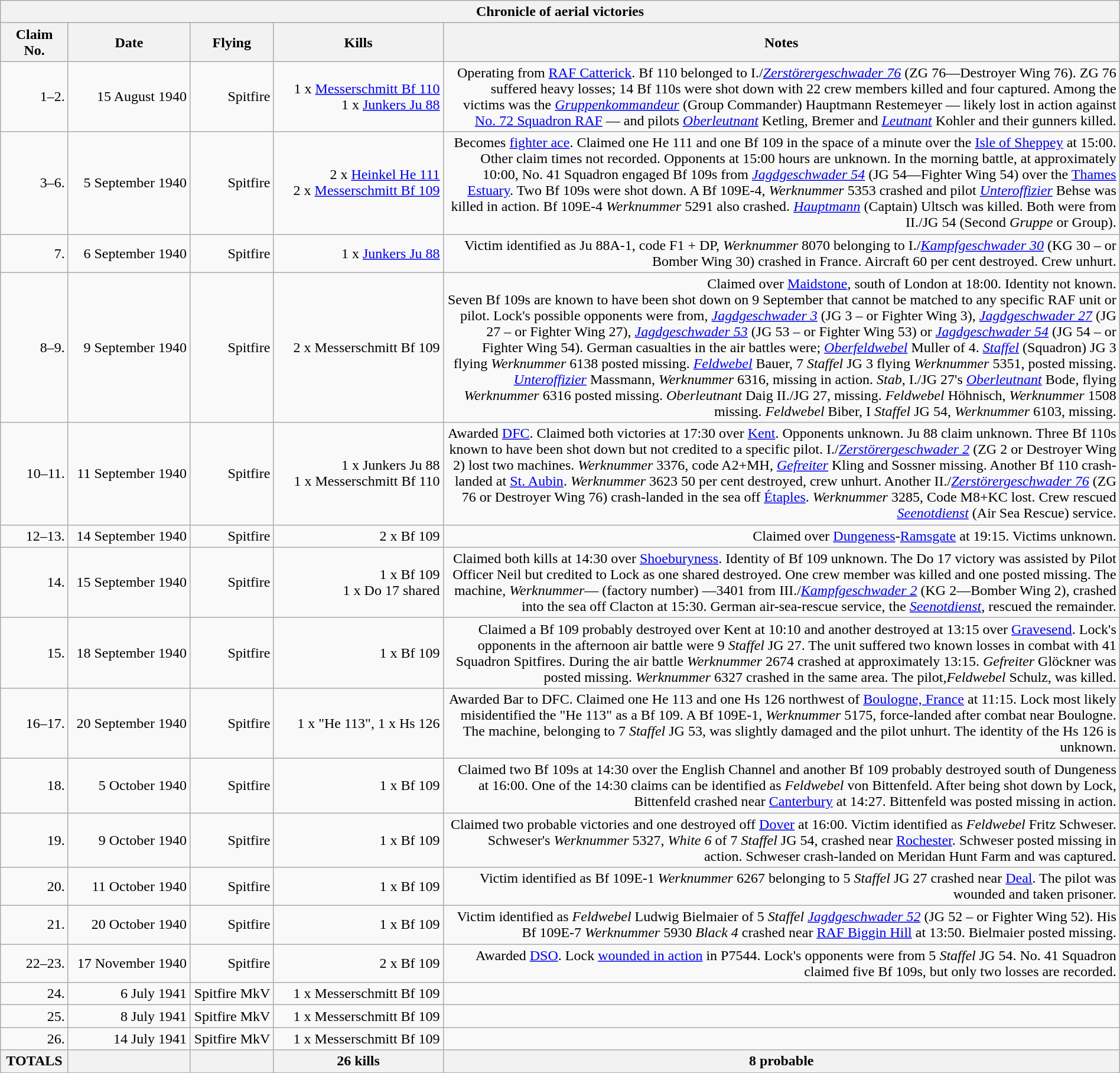<table class="wikitable plainrowheaders collapsible collapsed" style="margin-left: auto; margin-right: auto; border: none; text-align:right; width: 100%;">
<tr>
<th colspan="5">Chronicle of aerial victories</th>
</tr>
<tr>
<th style="width:40px; text-align:center;">Claim No.</th>
<th style="width:120px; text-align:center;">Date</th>
<th style="width:80px; text-align:center;">Flying</th>
<th style="width:170px; text-align:center;">Kills</th>
<th style="width:700px; text-align:center;">Notes</th>
</tr>
<tr>
<td>1–2.</td>
<td>15 August 1940</td>
<td>Spitfire</td>
<td>1 x <a href='#'>Messerschmitt Bf 110</a><br>1 x <a href='#'>Junkers Ju 88</a></td>
<td>Operating from <a href='#'>RAF Catterick</a>. Bf 110 belonged to I./<em><a href='#'>Zerstörergeschwader 76</a></em> (ZG 76—Destroyer Wing 76). ZG 76 suffered heavy losses; 14 Bf 110s were shot down with 22 crew members killed and four captured. Among the victims was the <em><a href='#'>Gruppenkommandeur</a></em> (Group Commander) Hauptmann Restemeyer — likely lost in action against <a href='#'>No. 72 Squadron RAF</a> — and pilots <em><a href='#'>Oberleutnant</a></em> Ketling, Bremer and <em><a href='#'>Leutnant</a></em> Kohler and their gunners killed.</td>
</tr>
<tr>
<td>3–6.</td>
<td>5 September 1940</td>
<td>Spitfire</td>
<td>2 x <a href='#'>Heinkel He 111</a><br>2 x <a href='#'>Messerschmitt Bf 109</a></td>
<td>Becomes <a href='#'>fighter ace</a>. Claimed one He 111 and one Bf 109 in the space of a minute over the <a href='#'>Isle of Sheppey</a> at 15:00. Other claim times not recorded. Opponents at 15:00 hours are unknown. In the morning battle, at approximately 10:00, No. 41 Squadron engaged Bf 109s from <em><a href='#'>Jagdgeschwader 54</a></em> (JG 54—Fighter Wing 54) over the <a href='#'>Thames Estuary</a>. Two Bf 109s were shot down. A Bf 109E-4, <em>Werknummer</em> 5353 crashed and pilot <em><a href='#'>Unteroffizier</a></em> Behse was killed in action. Bf 109E-4 <em>Werknummer</em> 5291 also crashed. <em><a href='#'>Hauptmann</a></em> (Captain) Ultsch was killed. Both were from II./JG 54 (Second <em>Gruppe</em> or Group).</td>
</tr>
<tr>
<td>7.</td>
<td>6 September 1940</td>
<td>Spitfire</td>
<td>1 x <a href='#'>Junkers Ju 88</a></td>
<td>Victim identified as Ju 88A-1, code F1 + DP, <em>Werknummer</em> 8070 belonging to I./<em><a href='#'>Kampfgeschwader 30</a></em> (KG 30 – or Bomber Wing 30) crashed in France. Aircraft 60 per cent destroyed. Crew unhurt.</td>
</tr>
<tr>
<td>8–9.</td>
<td>9 September 1940</td>
<td>Spitfire</td>
<td>2 x Messerschmitt Bf 109</td>
<td>Claimed over <a href='#'>Maidstone</a>, south of London at 18:00. Identity not known.<br>Seven Bf 109s are known to have been shot down on 9 September that cannot be matched to any specific RAF unit or pilot. Lock's possible opponents were from, <em><a href='#'>Jagdgeschwader 3</a></em> (JG 3 – or Fighter Wing 3), <em><a href='#'>Jagdgeschwader 27</a></em> (JG 27 – or Fighter Wing 27), <em><a href='#'>Jagdgeschwader 53</a></em> (JG 53 – or Fighter Wing 53) or <em><a href='#'>Jagdgeschwader 54</a></em> (JG 54 – or Fighter Wing 54). German casualties in the air battles were; <em><a href='#'>Oberfeldwebel</a></em> Muller of 4. <em><a href='#'>Staffel</a></em> (Squadron) JG 3 flying <em>Werknummer</em> 6138 posted missing. <em><a href='#'>Feldwebel</a></em> Bauer, 7 <em>Staffel</em> JG 3 flying <em>Werknummer</em> 5351, posted missing. <em><a href='#'>Unteroffizier</a></em> Massmann, <em>Werknummer</em> 6316, missing in action. <em>Stab</em>, I./JG 27's <em><a href='#'>Oberleutnant</a></em> Bode, flying <em>Werknummer</em> 6316 posted missing. <em>Oberleutnant</em> Daig II./JG 27, missing. <em>Feldwebel</em> Höhnisch, <em>Werknummer</em> 1508 missing. <em>Feldwebel</em> Biber, I <em>Staffel</em> JG 54, <em>Werknummer</em> 6103, missing.</td>
</tr>
<tr>
<td>10–11.</td>
<td>11 September 1940</td>
<td>Spitfire</td>
<td>1 x Junkers Ju 88<br>1 x Messerschmitt Bf 110</td>
<td>Awarded <a href='#'>DFC</a>. Claimed both victories at 17:30 over <a href='#'>Kent</a>. Opponents unknown. Ju 88 claim unknown. Three Bf 110s known to have been shot down but not credited to a specific pilot. I./<em><a href='#'>Zerstörergeschwader 2</a></em> (ZG 2 or Destroyer Wing 2) lost two machines. <em>Werknummer</em> 3376, code A2+MH, <em><a href='#'>Gefreiter</a></em> Kling and Sossner missing. Another Bf 110 crash-landed at <a href='#'>St. Aubin</a>. <em>Werknummer</em> 3623 50 per cent destroyed, crew unhurt. Another II./<em><a href='#'>Zerstörergeschwader 76</a></em> (ZG 76 or Destroyer Wing 76) crash-landed in the sea off <a href='#'>Étaples</a>. <em>Werknummer</em> 3285, Code M8+KC lost. Crew rescued <em><a href='#'>Seenotdienst</a></em> (Air Sea Rescue) service.</td>
</tr>
<tr>
<td>12–13.</td>
<td>14 September 1940</td>
<td>Spitfire</td>
<td>2 x Bf 109</td>
<td>Claimed over <a href='#'>Dungeness</a>-<a href='#'>Ramsgate</a> at 19:15. Victims unknown.</td>
</tr>
<tr>
<td>14.</td>
<td>15 September 1940</td>
<td>Spitfire</td>
<td>1 x Bf 109<br>1 x Do 17 shared</td>
<td>Claimed both kills at 14:30 over <a href='#'>Shoeburyness</a>. Identity of Bf 109 unknown. The Do 17 victory was assisted by Pilot Officer Neil but credited to Lock as one shared destroyed. One crew member was killed and one posted missing. The machine, <em>Werknummer</em>— (factory number) —3401 from III./<em><a href='#'>Kampfgeschwader 2</a></em> (KG 2—Bomber Wing 2), crashed into the sea off Clacton at 15:30. German air-sea-rescue service, the <em><a href='#'>Seenotdienst</a></em>, rescued the remainder.</td>
</tr>
<tr>
<td>15.</td>
<td>18 September 1940</td>
<td>Spitfire</td>
<td>1 x Bf 109</td>
<td>Claimed a Bf 109 probably destroyed over Kent at 10:10 and another destroyed at 13:15 over <a href='#'>Gravesend</a>. Lock's opponents in the afternoon air battle were 9 <em>Staffel</em> JG 27. The unit suffered two known losses in combat with 41 Squadron Spitfires. During the air battle <em>Werknummer</em> 2674 crashed at approximately 13:15. <em>Gefreiter</em> Glöckner was posted missing. <em>Werknummer</em> 6327 crashed in the same area. The pilot,<em>Feldwebel</em> Schulz, was killed.</td>
</tr>
<tr>
<td>16–17.</td>
<td>20 September 1940</td>
<td>Spitfire</td>
<td>1 x "He 113", 1 x Hs 126</td>
<td>Awarded Bar to DFC. Claimed one He 113 and one Hs 126 northwest of <a href='#'>Boulogne, France</a> at 11:15. Lock most likely misidentified the "He 113" as a Bf 109. A Bf 109E-1, <em>Werknummer</em> 5175, force-landed after combat near Boulogne. The machine, belonging to 7 <em>Staffel</em> JG 53, was slightly damaged and the pilot unhurt. The identity of the Hs 126 is unknown.</td>
</tr>
<tr>
<td>18.</td>
<td>5 October 1940</td>
<td>Spitfire</td>
<td>1 x Bf 109</td>
<td>Claimed two Bf 109s at 14:30 over the English Channel and another Bf 109 probably destroyed south of Dungeness at 16:00. One of the 14:30 claims can be identified as <em>Feldwebel</em> von Bittenfeld. After being shot down by Lock, Bittenfeld crashed near <a href='#'>Canterbury</a> at 14:27. Bittenfeld was posted missing in action.</td>
</tr>
<tr>
<td>19.</td>
<td>9 October 1940</td>
<td>Spitfire</td>
<td>1 x Bf 109</td>
<td>Claimed two probable victories and one destroyed off <a href='#'>Dover</a> at 16:00. Victim identified as <em>Feldwebel</em> Fritz Schweser. Schweser's <em>Werknummer</em> 5327, <em>White 6</em> of 7 <em>Staffel</em> JG 54, crashed near <a href='#'>Rochester</a>. Schweser posted missing in action. Schweser crash-landed on Meridan Hunt Farm and was captured.</td>
</tr>
<tr>
<td>20.</td>
<td>11 October 1940</td>
<td>Spitfire</td>
<td>1 x Bf 109</td>
<td>Victim identified as Bf 109E-1 <em>Werknummer</em> 6267 belonging to 5 <em>Staffel</em> JG 27 crashed near <a href='#'>Deal</a>. The pilot was wounded and taken prisoner.</td>
</tr>
<tr>
<td>21.</td>
<td>20 October 1940</td>
<td>Spitfire</td>
<td>1 x Bf 109</td>
<td>Victim identified as <em>Feldwebel</em> Ludwig Bielmaier of 5 <em>Staffel</em> <em><a href='#'>Jagdgeschwader 52</a></em> (JG 52 – or Fighter Wing 52). His Bf 109E-7 <em>Werknummer</em> 5930 <em>Black 4</em> crashed near <a href='#'>RAF Biggin Hill</a> at 13:50. Bielmaier posted missing.</td>
</tr>
<tr>
<td>22–23.</td>
<td>17 November 1940</td>
<td>Spitfire</td>
<td>2 x Bf 109</td>
<td>Awarded <a href='#'>DSO</a>. Lock <a href='#'>wounded in action</a> in P7544. Lock's opponents were from 5 <em>Staffel</em> JG 54. No. 41 Squadron claimed five Bf 109s, but only two losses are recorded.</td>
</tr>
<tr>
<td>24.</td>
<td>6 July 1941</td>
<td>Spitfire MkV</td>
<td>1 x Messerschmitt Bf 109</td>
<td></td>
</tr>
<tr>
<td>25.</td>
<td>8 July 1941</td>
<td>Spitfire MkV</td>
<td>1 x Messerschmitt Bf 109</td>
<td></td>
</tr>
<tr>
<td>26.</td>
<td>14 July 1941</td>
<td>Spitfire MkV</td>
<td>1 x Messerschmitt Bf 109</td>
<td></td>
</tr>
<tr>
<th align=center>TOTALS</th>
<th></th>
<th></th>
<th>26 kills</th>
<th>8 probable</th>
</tr>
</table>
